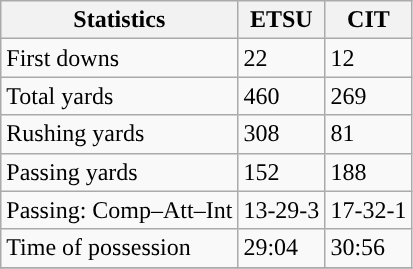<table class="wikitable" style="float: left;">
<tr>
<th>Statistics</th>
<th>ETSU</th>
<th>CIT</th>
</tr>
<tr>
<td>First downs</td>
<td>22</td>
<td>12</td>
</tr>
<tr>
<td>Total yards</td>
<td>460</td>
<td>269</td>
</tr>
<tr>
<td>Rushing yards</td>
<td>308</td>
<td>81</td>
</tr>
<tr>
<td>Passing yards</td>
<td>152</td>
<td>188</td>
</tr>
<tr>
<td>Passing: Comp–Att–Int</td>
<td>13-29-3</td>
<td>17-32-1</td>
</tr>
<tr>
<td>Time of possession</td>
<td>29:04</td>
<td>30:56</td>
</tr>
<tr>
</tr>
</table>
